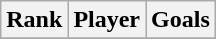<table class="wikitable sortable" style="text-align:center">
<tr>
<th>Rank</th>
<th>Player</th>
<th>Goals</th>
</tr>
<tr>
</tr>
</table>
